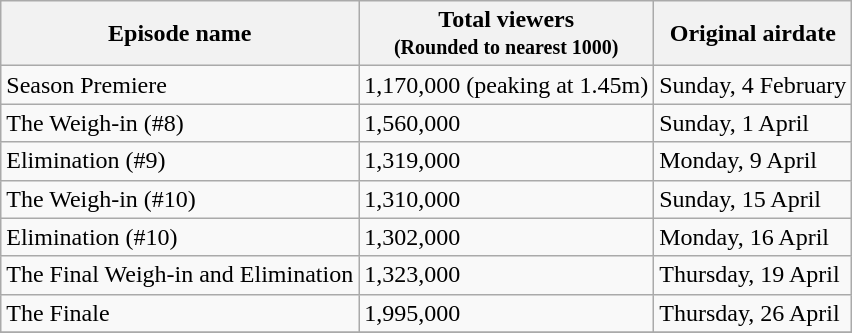<table class="wikitable">
<tr>
<th>Episode name</th>
<th>Total viewers<br><small>(Rounded to nearest 1000)</small></th>
<th>Original airdate</th>
</tr>
<tr>
<td>Season Premiere</td>
<td>1,170,000 (peaking at 1.45m)</td>
<td>Sunday, 4 February</td>
</tr>
<tr>
<td>The Weigh-in (#8)</td>
<td>1,560,000</td>
<td>Sunday, 1 April</td>
</tr>
<tr>
<td>Elimination (#9)</td>
<td>1,319,000</td>
<td>Monday, 9 April</td>
</tr>
<tr>
<td>The Weigh-in (#10)</td>
<td>1,310,000</td>
<td>Sunday, 15 April</td>
</tr>
<tr>
<td>Elimination (#10)</td>
<td>1,302,000</td>
<td>Monday, 16 April</td>
</tr>
<tr>
<td>The Final Weigh-in and Elimination</td>
<td>1,323,000</td>
<td>Thursday, 19 April</td>
</tr>
<tr>
<td>The Finale</td>
<td>1,995,000</td>
<td>Thursday, 26 April</td>
</tr>
<tr>
</tr>
</table>
